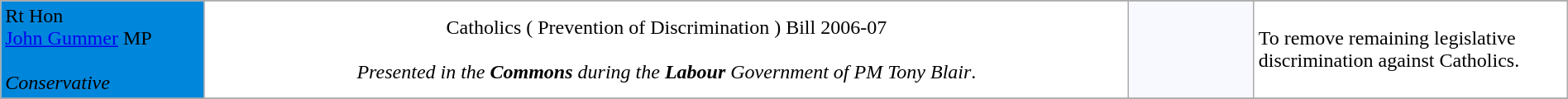<table class="wikitable" width="100%">
<tr bgcolor="#F8F8FF">
</tr>
<tr align="center" bgcolor="#F8F8FF">
<td style="width: 13%;" align="left" bgcolor="#0087DC">Rt Hon<br><a href='#'>John Gummer</a> MP<br><br><em>Conservative</em></td>
<td style="width: 59%;" bgcolor="#FFFFFF" align="center">Catholics ( Prevention of Discrimination ) Bill 2006-07<br><br><em>Presented in the <strong>Commons</strong> during the <strong>Labour</strong> Government of PM Tony Blair</em>.</td>
<td style="width: 8%;"></td>
<td align="left" bgcolor="#FFFFFF">To remove remaining legislative discrimination against Catholics.</td>
</tr>
<tr>
</tr>
</table>
